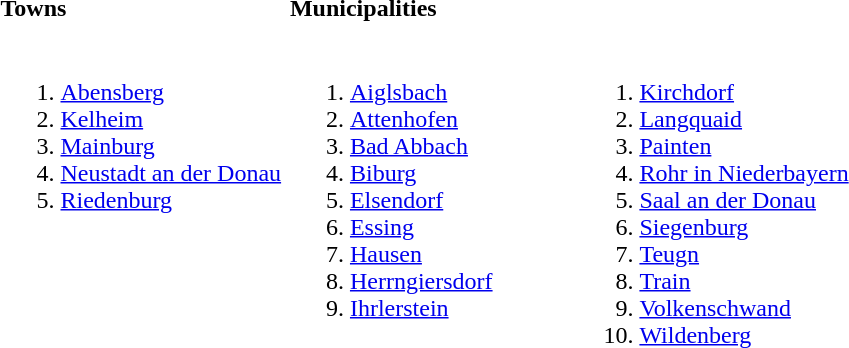<table>
<tr>
<th align=left width=33%>Towns</th>
<th align=left width=33%>Municipalities</th>
<th align=left width=33%></th>
</tr>
<tr valign=top>
<td><br><ol><li><a href='#'>Abensberg</a></li><li><a href='#'>Kelheim</a></li><li><a href='#'>Mainburg</a></li><li><a href='#'>Neustadt an der Donau</a></li><li><a href='#'>Riedenburg</a></li></ol></td>
<td><br><ol><li><a href='#'>Aiglsbach</a></li><li><a href='#'>Attenhofen</a></li><li><a href='#'>Bad Abbach</a></li><li><a href='#'>Biburg</a></li><li><a href='#'>Elsendorf</a></li><li><a href='#'>Essing</a></li><li><a href='#'>Hausen</a></li><li><a href='#'>Herrngiersdorf</a></li><li><a href='#'>Ihrlerstein</a></li></ol></td>
<td><br><ol>
<li><a href='#'>Kirchdorf</a>
<li><a href='#'>Langquaid</a>
<li><a href='#'>Painten</a>
<li><a href='#'>Rohr in Niederbayern</a>
<li><a href='#'>Saal an der Donau</a>
<li><a href='#'>Siegenburg</a>
<li><a href='#'>Teugn</a>
<li><a href='#'>Train</a>
<li><a href='#'>Volkenschwand</a>
<li><a href='#'>Wildenberg</a>
</ol></td>
</tr>
</table>
